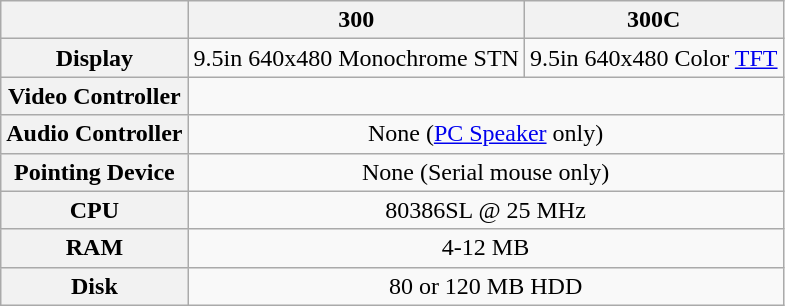<table class="wikitable">
<tr>
<th></th>
<th>300</th>
<th>300C</th>
</tr>
<tr>
<th><strong>Display</strong></th>
<td>9.5in 640x480 Monochrome STN</td>
<td>9.5in 640x480 Color <a href='#'>TFT</a></td>
</tr>
<tr>
<th><strong>Video Controller</strong></th>
<td colspan="2" style="text-align:center"></td>
</tr>
<tr>
<th><strong>Audio Controller</strong></th>
<td colspan="2" style="text-align:center">None (<a href='#'>PC Speaker</a> only)</td>
</tr>
<tr>
<th><strong>Pointing Device</strong></th>
<td colspan="2" style="text-align:center">None (Serial mouse only)</td>
</tr>
<tr>
<th><strong>CPU</strong></th>
<td colspan="2" style="text-align:center">80386SL @ 25 MHz</td>
</tr>
<tr>
<th><strong>RAM</strong></th>
<td colspan="2" style="text-align:center">4-12 MB</td>
</tr>
<tr>
<th><strong>Disk</strong></th>
<td colspan="2" style="text-align:center">80 or 120 MB HDD</td>
</tr>
</table>
